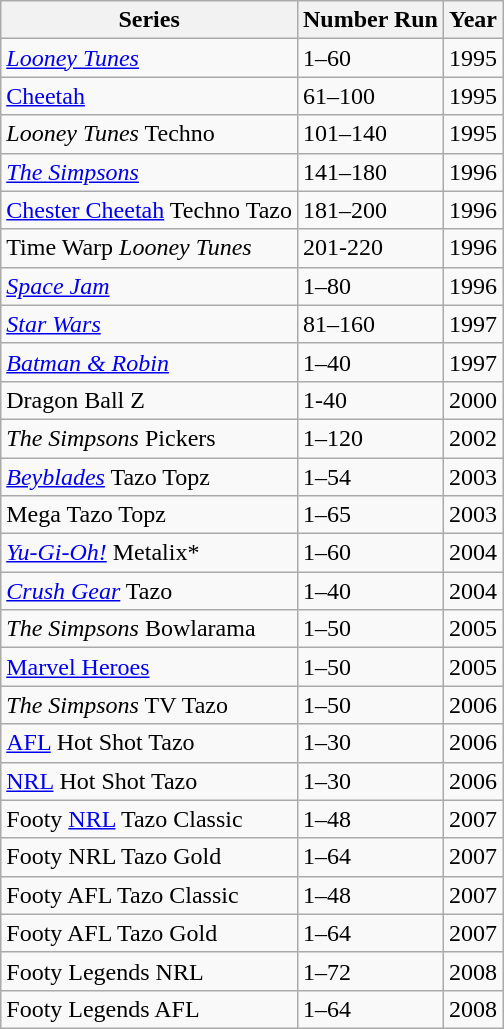<table class="wikitable" border="1">
<tr>
<th>Series</th>
<th>Number Run</th>
<th>Year</th>
</tr>
<tr>
<td><em><a href='#'>Looney Tunes</a></em></td>
<td>1–60</td>
<td>1995</td>
</tr>
<tr>
<td><a href='#'>Cheetah</a></td>
<td>61–100</td>
<td>1995</td>
</tr>
<tr>
<td><em>Looney Tunes</em> Techno</td>
<td>101–140</td>
<td>1995</td>
</tr>
<tr>
<td><em><a href='#'>The Simpsons</a></em></td>
<td>141–180</td>
<td>1996</td>
</tr>
<tr>
<td><a href='#'>Chester Cheetah</a> Techno Tazo</td>
<td>181–200</td>
<td>1996</td>
</tr>
<tr>
<td>Time Warp <em>Looney Tunes</em></td>
<td>201-220</td>
<td>1996</td>
</tr>
<tr>
<td><em><a href='#'>Space Jam</a></em></td>
<td>1–80</td>
<td>1996</td>
</tr>
<tr>
<td><em><a href='#'>Star Wars</a></em></td>
<td>81–160</td>
<td>1997</td>
</tr>
<tr>
<td><em><a href='#'>Batman & Robin</a></em></td>
<td>1–40</td>
<td>1997</td>
</tr>
<tr>
<td>Dragon Ball Z</td>
<td>1-40</td>
<td>2000</td>
</tr>
<tr>
<td><em>The Simpsons</em> Pickers</td>
<td>1–120</td>
<td>2002</td>
</tr>
<tr>
<td><em><a href='#'>Beyblades</a></em> Tazo Topz</td>
<td>1–54</td>
<td>2003</td>
</tr>
<tr>
<td>Mega Tazo Topz</td>
<td>1–65</td>
<td>2003</td>
</tr>
<tr>
<td><em><a href='#'>Yu-Gi-Oh!</a></em> Metalix*</td>
<td>1–60</td>
<td>2004</td>
</tr>
<tr>
<td><em><a href='#'>Crush Gear</a></em> Tazo</td>
<td>1–40</td>
<td>2004</td>
</tr>
<tr>
<td><em>The Simpsons</em> Bowlarama</td>
<td>1–50</td>
<td>2005</td>
</tr>
<tr>
<td><a href='#'>Marvel Heroes</a></td>
<td>1–50</td>
<td>2005</td>
</tr>
<tr>
<td><em>The Simpsons</em> TV Tazo</td>
<td>1–50</td>
<td>2006</td>
</tr>
<tr>
<td><a href='#'>AFL</a> Hot Shot Tazo</td>
<td>1–30</td>
<td>2006</td>
</tr>
<tr>
<td><a href='#'>NRL</a> Hot Shot Tazo</td>
<td>1–30</td>
<td>2006</td>
</tr>
<tr>
<td>Footy <a href='#'>NRL</a> Tazo Classic</td>
<td>1–48</td>
<td>2007</td>
</tr>
<tr>
<td>Footy NRL Tazo Gold</td>
<td>1–64</td>
<td>2007</td>
</tr>
<tr>
<td>Footy AFL Tazo Classic</td>
<td>1–48</td>
<td>2007</td>
</tr>
<tr>
<td>Footy AFL Tazo Gold</td>
<td>1–64</td>
<td>2007</td>
</tr>
<tr>
<td>Footy Legends NRL</td>
<td>1–72</td>
<td>2008</td>
</tr>
<tr>
<td>Footy Legends AFL</td>
<td>1–64</td>
<td>2008</td>
</tr>
</table>
